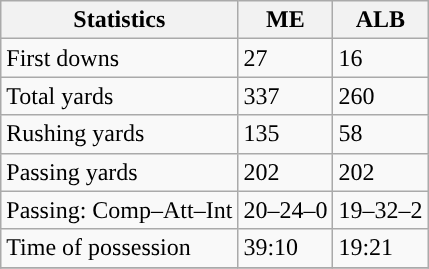<table class="wikitable" style="float: left;">
<tr>
<th>Statistics</th>
<th>ME</th>
<th>ALB</th>
</tr>
<tr>
<td>First downs</td>
<td>27</td>
<td>16</td>
</tr>
<tr>
<td>Total yards</td>
<td>337</td>
<td>260</td>
</tr>
<tr>
<td>Rushing yards</td>
<td>135</td>
<td>58</td>
</tr>
<tr>
<td>Passing yards</td>
<td>202</td>
<td>202</td>
</tr>
<tr>
<td>Passing: Comp–Att–Int</td>
<td>20–24–0</td>
<td>19–32–2</td>
</tr>
<tr>
<td>Time of possession</td>
<td>39:10</td>
<td>19:21</td>
</tr>
<tr>
</tr>
</table>
